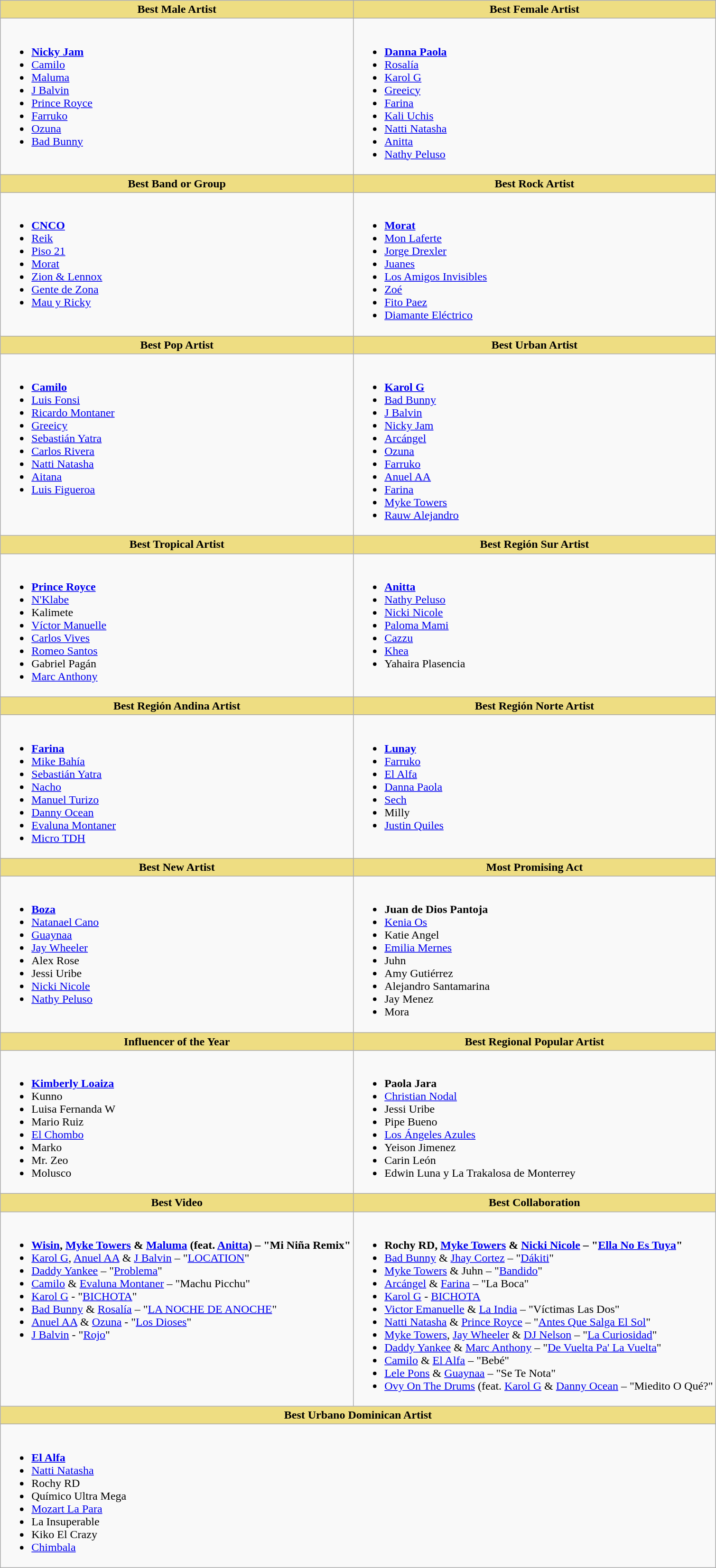<table class=wikitable>
<tr>
<th style="background:#EEDD82; width=50%">Best Male Artist</th>
<th style="background:#EEDD82; width=50%">Best Female Artist</th>
</tr>
<tr>
<td valign="top"><br><ul><li><strong><a href='#'>Nicky Jam</a></strong></li><li><a href='#'>Camilo</a></li><li><a href='#'>Maluma</a></li><li><a href='#'>J Balvin</a></li><li><a href='#'>Prince Royce</a></li><li><a href='#'>Farruko</a></li><li><a href='#'>Ozuna</a></li><li><a href='#'>Bad Bunny</a></li></ul></td>
<td valign="top"><br><ul><li><strong><a href='#'>Danna Paola</a></strong></li><li><a href='#'>Rosalía</a></li><li><a href='#'>Karol G</a></li><li><a href='#'>Greeicy</a></li><li><a href='#'>Farina</a></li><li><a href='#'>Kali Uchis</a></li><li><a href='#'>Natti Natasha</a></li><li><a href='#'>Anitta</a></li><li><a href='#'>Nathy Peluso</a></li></ul></td>
</tr>
<tr>
<th style="background:#EEDD82; width=50%">Best Band or Group</th>
<th style="background:#EEDD82; width=50%">Best Rock Artist</th>
</tr>
<tr>
<td valign="top"><br><ul><li><strong><a href='#'>CNCO</a></strong></li><li><a href='#'>Reik</a></li><li><a href='#'>Piso 21</a></li><li><a href='#'>Morat</a></li><li><a href='#'>Zion & Lennox</a></li><li><a href='#'>Gente de Zona</a></li><li><a href='#'>Mau y Ricky</a></li></ul></td>
<td valign="top"><br><ul><li><strong><a href='#'>Morat</a></strong></li><li><a href='#'>Mon Laferte</a></li><li><a href='#'>Jorge Drexler</a></li><li><a href='#'>Juanes</a></li><li><a href='#'>Los Amigos Invisibles</a></li><li><a href='#'>Zoé</a></li><li><a href='#'>Fito Paez</a></li><li><a href='#'>Diamante Eléctrico</a></li></ul></td>
</tr>
<tr>
<th style="background:#EEDD82; width=50%">Best Pop Artist</th>
<th style="background:#EEDD82; width=50%">Best Urban Artist</th>
</tr>
<tr>
<td valign="top"><br><ul><li><strong><a href='#'>Camilo</a></strong></li><li><a href='#'>Luis Fonsi</a></li><li><a href='#'>Ricardo Montaner</a></li><li><a href='#'>Greeicy</a></li><li><a href='#'>Sebastián Yatra</a></li><li><a href='#'>Carlos Rivera</a></li><li><a href='#'>Natti Natasha</a></li><li><a href='#'>Aitana</a></li><li><a href='#'>Luis Figueroa</a></li></ul></td>
<td valign="top"><br><ul><li><strong><a href='#'>Karol G</a></strong></li><li><a href='#'>Bad Bunny</a></li><li><a href='#'>J Balvin</a></li><li><a href='#'>Nicky Jam</a></li><li><a href='#'>Arcángel</a></li><li><a href='#'>Ozuna</a></li><li><a href='#'>Farruko</a></li><li><a href='#'>Anuel AA</a></li><li><a href='#'>Farina</a></li><li><a href='#'>Myke Towers</a></li><li><a href='#'>Rauw Alejandro</a></li></ul></td>
</tr>
<tr>
<th style="background:#EEDD82; width=50%">Best Tropical Artist</th>
<th style="background:#EEDD82; width=50%">Best Región Sur Artist</th>
</tr>
<tr>
<td valign="top"><br><ul><li><strong><a href='#'>Prince Royce</a></strong></li><li><a href='#'>N'Klabe</a></li><li>Kalimete</li><li><a href='#'>Víctor Manuelle</a></li><li><a href='#'>Carlos Vives</a></li><li><a href='#'>Romeo Santos</a></li><li>Gabriel Pagán</li><li><a href='#'>Marc Anthony</a></li></ul></td>
<td valign="top"><br><ul><li><strong><a href='#'>Anitta</a></strong></li><li><a href='#'>Nathy Peluso</a></li><li><a href='#'>Nicki Nicole</a></li><li><a href='#'>Paloma Mami</a></li><li><a href='#'>Cazzu</a></li><li><a href='#'>Khea</a></li><li>Yahaira Plasencia</li></ul></td>
</tr>
<tr>
<th style="background:#EEDD82; width=50%">Best Región Andina Artist</th>
<th style="background:#EEDD82; width=50%">Best Región Norte Artist</th>
</tr>
<tr>
<td valign="top"><br><ul><li><strong><a href='#'>Farina</a></strong></li><li><a href='#'>Mike Bahía</a></li><li><a href='#'>Sebastián Yatra</a></li><li><a href='#'>Nacho</a></li><li><a href='#'>Manuel Turizo</a></li><li><a href='#'>Danny Ocean</a></li><li><a href='#'>Evaluna Montaner</a></li><li><a href='#'>Micro TDH</a></li></ul></td>
<td valign="top"><br><ul><li><strong><a href='#'>Lunay</a></strong></li><li><a href='#'>Farruko</a></li><li><a href='#'>El Alfa</a></li><li><a href='#'>Danna Paola</a></li><li><a href='#'>Sech</a></li><li>Milly</li><li><a href='#'>Justin Quiles</a></li></ul></td>
</tr>
<tr>
<th style="background:#EEDD82; width=50%">Best New Artist</th>
<th style="background:#EEDD82; width=50%">Most Promising Act</th>
</tr>
<tr>
<td valign="top"><br><ul><li><strong><a href='#'>Boza</a></strong></li><li><a href='#'>Natanael Cano</a></li><li><a href='#'>Guaynaa</a></li><li><a href='#'>Jay Wheeler</a></li><li>Alex Rose</li><li>Jessi Uribe</li><li><a href='#'>Nicki Nicole</a></li><li><a href='#'>Nathy Peluso</a></li></ul></td>
<td valign="top"><br><ul><li><strong>Juan de Dios Pantoja</strong></li><li><a href='#'>Kenia Os</a></li><li>Katie Angel</li><li><a href='#'>Emilia Mernes</a></li><li>Juhn</li><li>Amy Gutiérrez</li><li>Alejandro Santamarina</li><li>Jay Menez</li><li>Mora</li></ul></td>
</tr>
<tr>
<th style="background:#EEDD82; width=50%">Influencer of the Year</th>
<th style="background:#EEDD82; width=50%">Best Regional Popular Artist</th>
</tr>
<tr>
<td valign="top"><br><ul><li><strong><a href='#'>Kimberly Loaiza</a></strong></li><li>Kunno</li><li>Luisa Fernanda W</li><li>Mario Ruiz</li><li><a href='#'>El Chombo</a></li><li>Marko</li><li>Mr. Zeo</li><li>Molusco</li></ul></td>
<td valign="top"><br><ul><li><strong>Paola Jara</strong></li><li><a href='#'>Christian Nodal</a></li><li>Jessi Uribe</li><li>Pipe Bueno</li><li><a href='#'>Los Ángeles Azules</a></li><li>Yeison Jimenez</li><li>Carin León</li><li>Edwin Luna y La Trakalosa de Monterrey</li></ul></td>
</tr>
<tr>
<th style="background:#EEDD82; width=50%">Best Video</th>
<th style="background:#EEDD82; width=50%">Best Collaboration</th>
</tr>
<tr>
<td valign="top"><br><ul><li><strong><a href='#'>Wisin</a>, <a href='#'>Myke Towers</a> & <a href='#'>Maluma</a> (feat. <a href='#'>Anitta</a>) – "Mi Niña Remix"</strong></li><li><a href='#'>Karol G</a>, <a href='#'>Anuel AA</a> & <a href='#'>J Balvin</a> – "<a href='#'>LOCATION</a>"</li><li><a href='#'>Daddy Yankee</a> – "<a href='#'>Problema</a>"</li><li><a href='#'>Camilo</a> & <a href='#'>Evaluna Montaner</a> – "Machu Picchu"</li><li><a href='#'>Karol G</a> - "<a href='#'>BICHOTA</a>"</li><li><a href='#'>Bad Bunny</a> & <a href='#'>Rosalía</a> – "<a href='#'>LA NOCHE DE ANOCHE</a>"</li><li><a href='#'>Anuel AA</a> & <a href='#'>Ozuna</a> - "<a href='#'>Los Dioses</a>"</li><li><a href='#'>J Balvin</a> - "<a href='#'>Rojo</a>"</li></ul></td>
<td valign="top"><br><ul><li><strong>Rochy RD, <a href='#'>Myke Towers</a> & <a href='#'>Nicki Nicole</a> – "<a href='#'>Ella No Es Tuya</a>"</strong></li><li><a href='#'>Bad Bunny</a> & <a href='#'>Jhay Cortez</a> – "<a href='#'>Dákiti</a>"</li><li><a href='#'>Myke Towers</a> & Juhn – "<a href='#'>Bandido</a>"</li><li><a href='#'>Arcángel</a> & <a href='#'>Farina</a> – "La Boca"</li><li><a href='#'>Karol G</a> - <a href='#'>BICHOTA</a></li><li><a href='#'>Victor Emanuelle</a> & <a href='#'>La India</a> – "Víctimas Las Dos"</li><li><a href='#'>Natti Natasha</a> & <a href='#'>Prince Royce</a> – "<a href='#'>Antes Que Salga El Sol</a>"</li><li><a href='#'>Myke Towers</a>, <a href='#'>Jay Wheeler</a> & <a href='#'>DJ Nelson</a> – "<a href='#'>La Curiosidad</a>"</li><li><a href='#'>Daddy Yankee</a> & <a href='#'>Marc Anthony</a> – "<a href='#'>De Vuelta Pa' La Vuelta</a>"</li><li><a href='#'>Camilo</a> & <a href='#'>El Alfa</a> – "Bebé"</li><li><a href='#'>Lele Pons</a> & <a href='#'>Guaynaa</a> – "Se Te Nota"</li><li><a href='#'>Ovy On The Drums</a> (feat. <a href='#'>Karol G</a> & <a href='#'>Danny Ocean</a> – "Miedito O Qué?"</li></ul></td>
</tr>
<tr>
<th style="background:#EEDD82; width=50%" colspan="2">Best Urbano Dominican Artist</th>
</tr>
<tr>
<td valign="top" colspan="2"><br><ul><li><strong><a href='#'>El Alfa</a></strong></li><li><a href='#'>Natti Natasha</a></li><li>Rochy RD</li><li>Químico Ultra Mega</li><li><a href='#'>Mozart La Para</a></li><li>La Insuperable</li><li>Kiko El Crazy</li><li><a href='#'>Chimbala</a></li></ul></td>
</tr>
</table>
